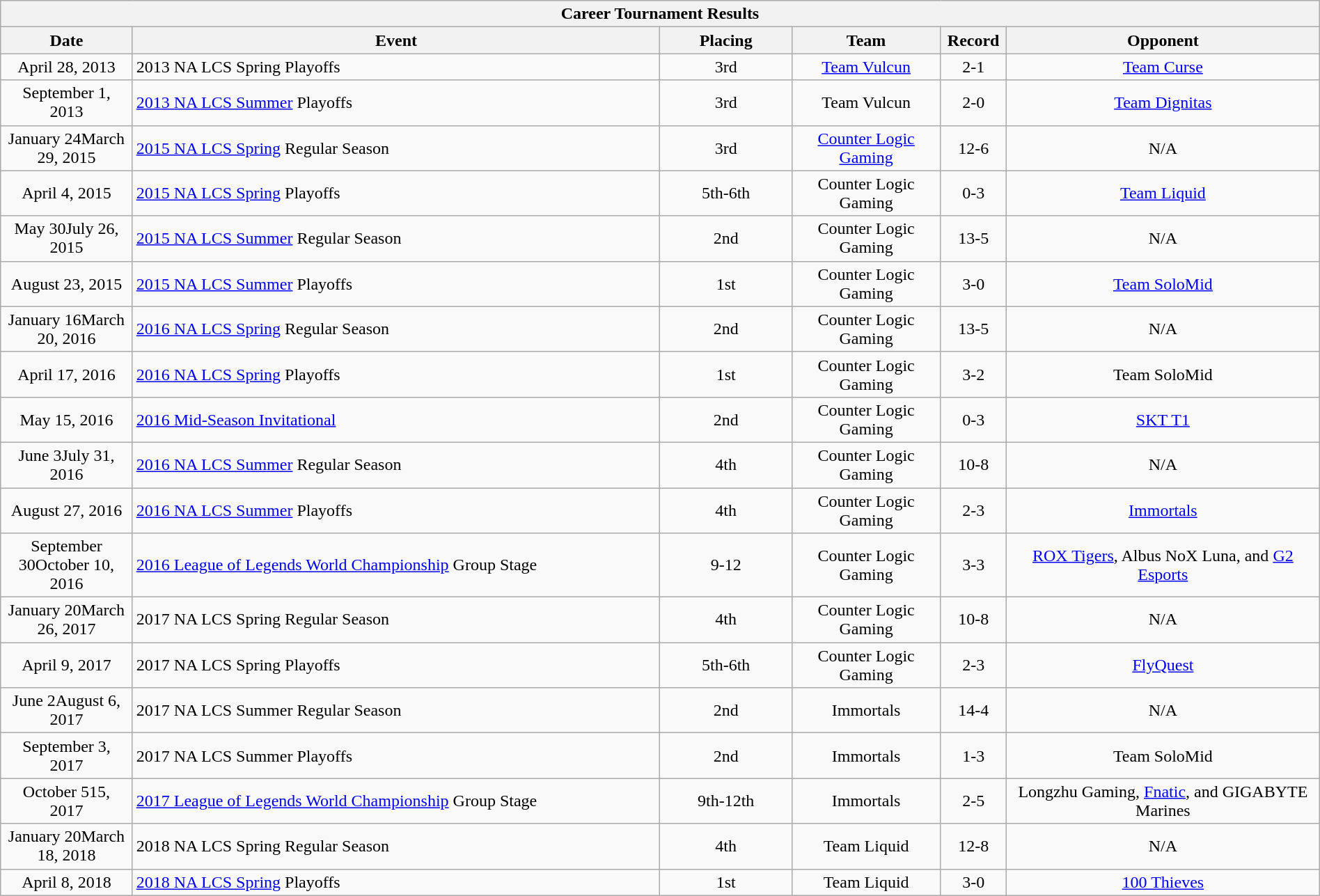<table class=" wikitable" style="width: 100%;">
<tr>
<th colspan="6">Career Tournament Results</th>
</tr>
<tr>
<th style="width:10%;">Date</th>
<th style="width:40%;">Event</th>
<th style="width:10%;">Placing</th>
<th colspan="1">Team</th>
<th colspan="1">Record</th>
<th colspan="1">Opponent</th>
</tr>
<tr>
<td style="text-align:center;">April 28, 2013</td>
<td>2013 NA LCS Spring Playoffs</td>
<td style="text-align:center"> 3rd</td>
<td style="text-align:center"><a href='#'>Team Vulcun</a></td>
<td style="text-align:center; width:5%;">2-1</td>
<td style="text-align:center"><a href='#'>Team Curse</a></td>
</tr>
<tr>
<td style="text-align:center;">September 1, 2013</td>
<td><a href='#'>2013 NA LCS Summer</a> Playoffs</td>
<td style="text-align:center"> 3rd</td>
<td style="text-align:center">Team Vulcun</td>
<td style="text-align:center; width:5%;">2-0</td>
<td style="text-align:center"><a href='#'>Team Dignitas</a></td>
</tr>
<tr>
<td style="text-align:center;">January 24March 29, 2015</td>
<td><a href='#'>2015 NA LCS Spring</a> Regular Season</td>
<td style="text-align:center"> 3rd</td>
<td style="text-align:center"><a href='#'>Counter Logic Gaming</a></td>
<td style="text-align:center; width:5%;">12-6</td>
<td style="text-align:center">N/A</td>
</tr>
<tr>
<td style="text-align:center;">April 4, 2015</td>
<td><a href='#'>2015 NA LCS Spring</a> Playoffs</td>
<td style="text-align:center">5th-6th</td>
<td style="text-align:center">Counter Logic Gaming</td>
<td style="text-align:center; width:5%;">0-3</td>
<td style="text-align:center"><a href='#'>Team Liquid</a></td>
</tr>
<tr>
<td style="text-align:center;">May 30July 26, 2015</td>
<td><a href='#'>2015 NA LCS Summer</a> Regular Season</td>
<td style="text-align:center"> 2nd</td>
<td style="text-align:center">Counter Logic Gaming</td>
<td style="text-align:center; width:5%;">13-5</td>
<td style="text-align:center">N/A</td>
</tr>
<tr>
<td style="text-align:center;">August 23, 2015</td>
<td><a href='#'>2015 NA LCS Summer</a> Playoffs</td>
<td style="text-align:center"> 1st</td>
<td style="text-align:center">Counter Logic Gaming</td>
<td style="text-align:center; width:5%;">3-0</td>
<td style="text-align:center"><a href='#'>Team SoloMid</a></td>
</tr>
<tr>
<td style="text-align:center;">January 16March 20, 2016</td>
<td><a href='#'>2016 NA LCS Spring</a> Regular Season</td>
<td style="text-align:center"> 2nd</td>
<td style="text-align:center">Counter Logic Gaming</td>
<td style="text-align:center; width:5%;">13-5</td>
<td style="text-align:center">N/A</td>
</tr>
<tr>
<td style="text-align:center;">April 17, 2016</td>
<td><a href='#'>2016 NA LCS Spring</a> Playoffs</td>
<td style="text-align:center"> 1st</td>
<td style="text-align:center">Counter Logic Gaming</td>
<td style="text-align:center; width:5%;">3-2</td>
<td style="text-align:center">Team SoloMid</td>
</tr>
<tr>
<td style="text-align:center;">May 15, 2016</td>
<td><a href='#'>2016 Mid-Season Invitational</a></td>
<td style="text-align:center"> 2nd</td>
<td style="text-align:center">Counter Logic Gaming</td>
<td style="text-align:center; width:5%;">0-3</td>
<td style="text-align:center"><a href='#'>SKT T1</a></td>
</tr>
<tr>
<td style="text-align:center;">June 3July 31, 2016</td>
<td><a href='#'>2016 NA LCS Summer</a> Regular Season</td>
<td style="text-align:center">4th</td>
<td style="text-align:center">Counter Logic Gaming</td>
<td style="text-align:center; width:5%;">10-8</td>
<td style="text-align:center">N/A</td>
</tr>
<tr>
<td style="text-align:center;">August 27, 2016</td>
<td><a href='#'>2016 NA LCS Summer</a> Playoffs</td>
<td style="text-align:center">4th</td>
<td style="text-align:center">Counter Logic Gaming</td>
<td style="text-align:center; width:5%;">2-3</td>
<td style="text-align:center"><a href='#'>Immortals</a></td>
</tr>
<tr>
<td style="text-align:center;">September 30October 10, 2016</td>
<td><a href='#'>2016 League of Legends World Championship</a> Group Stage</td>
<td style="text-align:center">9-12</td>
<td style="text-align:center">Counter Logic Gaming</td>
<td style="text-align:center; width:5%;">3-3</td>
<td style="text-align:center"><a href='#'>ROX Tigers</a>, Albus NoX Luna, and <a href='#'>G2 Esports</a></td>
</tr>
<tr>
<td style="text-align:center;">January 20March 26, 2017</td>
<td>2017 NA LCS Spring Regular Season</td>
<td style="text-align:center">4th</td>
<td style="text-align:center">Counter Logic Gaming</td>
<td style="text-align:center; width:5%;">10-8</td>
<td style="text-align:center">N/A</td>
</tr>
<tr>
<td style="text-align:center;">April 9, 2017</td>
<td>2017 NA LCS Spring Playoffs</td>
<td style="text-align:center">5th-6th</td>
<td style="text-align:center">Counter Logic Gaming</td>
<td style="text-align:center; width:5%;">2-3</td>
<td style="text-align:center"><a href='#'>FlyQuest</a></td>
</tr>
<tr>
<td style="text-align:center;">June 2August 6, 2017</td>
<td>2017 NA LCS Summer Regular Season</td>
<td style="text-align:center"> 2nd</td>
<td style="text-align:center">Immortals</td>
<td style="text-align:center; width:5%;">14-4</td>
<td style="text-align:center">N/A</td>
</tr>
<tr>
<td style="text-align:center;">September 3, 2017</td>
<td>2017 NA LCS Summer Playoffs</td>
<td style="text-align:center"> 2nd</td>
<td style="text-align:center">Immortals</td>
<td style="text-align:center; width:5%;">1-3</td>
<td style="text-align:center">Team SoloMid</td>
</tr>
<tr>
<td style="text-align:center;">October 515, 2017</td>
<td><a href='#'>2017 League of Legends World Championship</a> Group Stage</td>
<td style="text-align:center">9th-12th</td>
<td style="text-align:center">Immortals</td>
<td style="text-align:center; width:5%;">2-5</td>
<td style="text-align:center">Longzhu Gaming, <a href='#'>Fnatic</a>, and GIGABYTE Marines</td>
</tr>
<tr>
<td style="text-align:center;">January 20March 18, 2018</td>
<td>2018 NA LCS Spring Regular Season</td>
<td style="text-align:center">4th</td>
<td style="text-align:center">Team Liquid</td>
<td style="text-align:center; width:5%;">12-8</td>
<td style="text-align:center">N/A</td>
</tr>
<tr>
<td style="text-align:center;">April 8, 2018</td>
<td><a href='#'>2018 NA LCS Spring</a> Playoffs</td>
<td style="text-align:center;">1st</td>
<td style="text-align:center">Team Liquid</td>
<td style="text-align:center; width:5%;">3-0</td>
<td style="text-align:center"><a href='#'>100 Thieves</a></td>
</tr>
</table>
